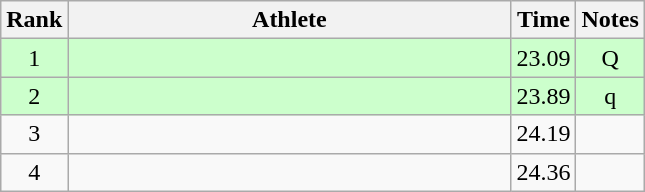<table class="wikitable" style="text-align:center">
<tr>
<th>Rank</th>
<th Style="width:18em">Athlete</th>
<th>Time</th>
<th>Notes</th>
</tr>
<tr style="background:#cfc">
<td>1</td>
<td style="text-align:left"></td>
<td>23.09</td>
<td>Q</td>
</tr>
<tr style="background:#cfc">
<td>2</td>
<td style="text-align:left"></td>
<td>23.89</td>
<td>q</td>
</tr>
<tr>
<td>3</td>
<td style="text-align:left"></td>
<td>24.19</td>
<td></td>
</tr>
<tr>
<td>4</td>
<td style="text-align:left"></td>
<td>24.36</td>
<td></td>
</tr>
</table>
